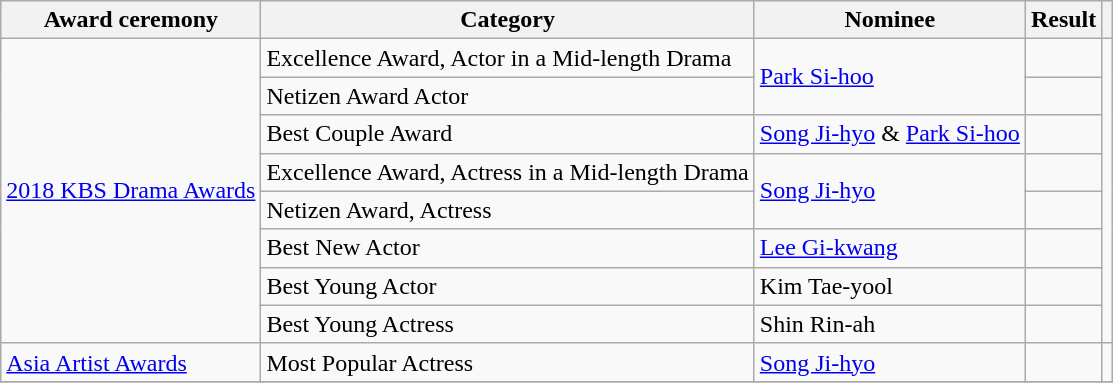<table class="wikitable">
<tr>
<th>Award ceremony</th>
<th>Category</th>
<th>Nominee</th>
<th>Result</th>
<th></th>
</tr>
<tr>
<td rowspan="8"><a href='#'>2018 KBS Drama Awards</a></td>
<td>Excellence Award, Actor in a Mid-length Drama</td>
<td rowspan="2"><a href='#'>Park Si-hoo</a></td>
<td></td>
<td rowspan="8"></td>
</tr>
<tr>
<td>Netizen Award Actor</td>
<td></td>
</tr>
<tr>
<td>Best Couple Award</td>
<td><a href='#'>Song Ji-hyo</a> & <a href='#'>Park Si-hoo</a></td>
<td></td>
</tr>
<tr>
<td>Excellence Award, Actress in a Mid-length Drama</td>
<td rowspan="2"><a href='#'>Song Ji-hyo</a></td>
<td></td>
</tr>
<tr>
<td>Netizen Award, Actress</td>
<td></td>
</tr>
<tr>
<td>Best New Actor</td>
<td><a href='#'>Lee Gi-kwang</a></td>
<td></td>
</tr>
<tr>
<td>Best Young Actor</td>
<td>Kim Tae-yool</td>
<td></td>
</tr>
<tr>
<td>Best Young Actress</td>
<td>Shin Rin-ah</td>
<td></td>
</tr>
<tr>
<td><a href='#'>Asia Artist Awards</a></td>
<td>Most Popular Actress</td>
<td><a href='#'>Song Ji-hyo</a></td>
<td></td>
<td></td>
</tr>
<tr>
</tr>
</table>
